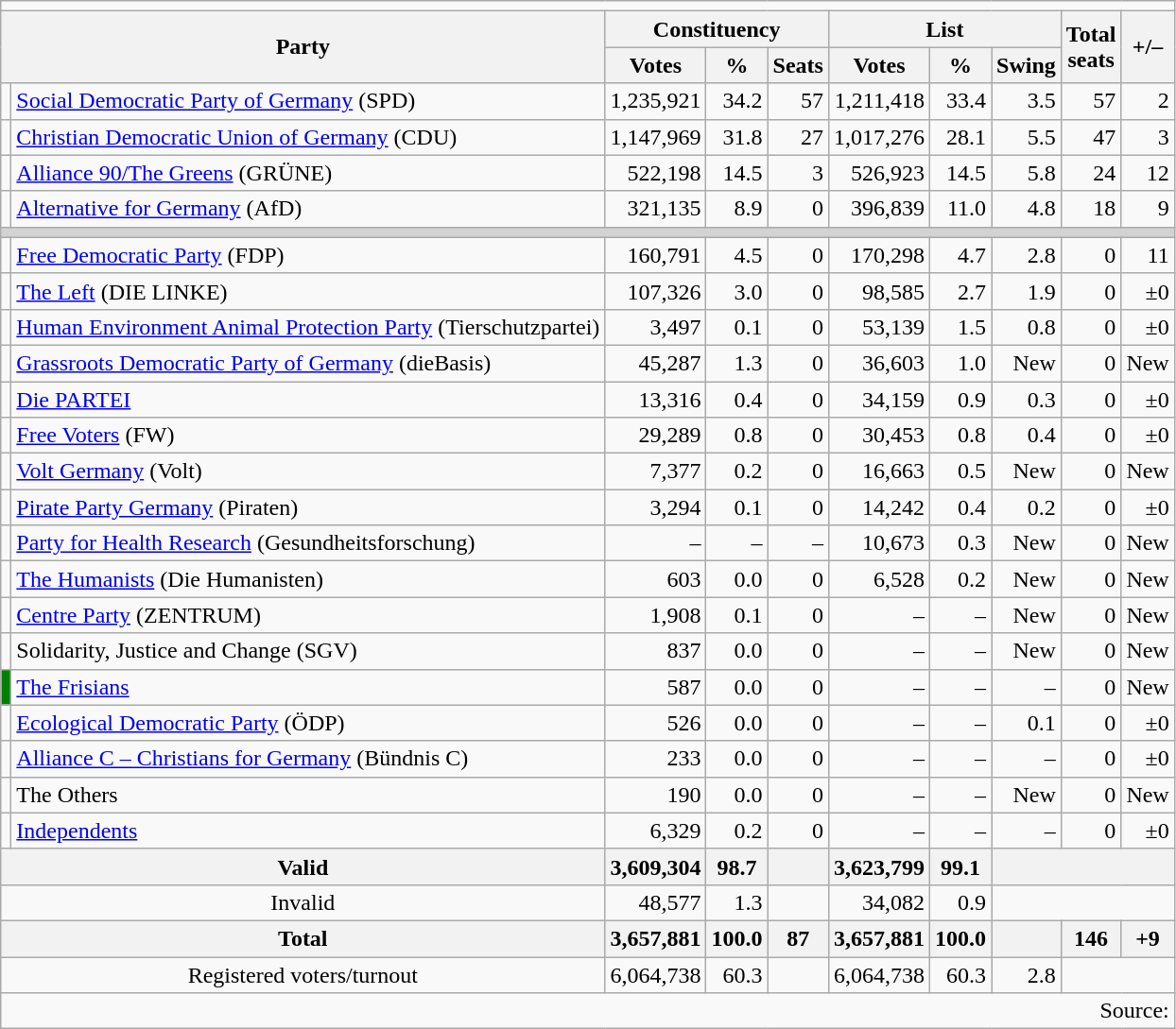<table class=wikitable style="text-align:right">
<tr>
<td align=center colspan=10></td>
</tr>
<tr>
<th rowspan=2 colspan=2>Party</th>
<th colspan=3>Constituency</th>
<th colspan=3>List</th>
<th rowspan=2>Total<br>seats</th>
<th rowspan=2>+/–</th>
</tr>
<tr>
<th>Votes</th>
<th>%</th>
<th>Seats</th>
<th>Votes</th>
<th>%</th>
<th>Swing</th>
</tr>
<tr>
<td bgcolor=></td>
<td align=left><a href='#'>Social Democratic Party of Germany</a> (SPD)</td>
<td>1,235,921</td>
<td>34.2</td>
<td>57</td>
<td>1,211,418</td>
<td>33.4</td>
<td> 3.5</td>
<td>57</td>
<td> 2</td>
</tr>
<tr>
<td bgcolor=></td>
<td align=left><a href='#'>Christian Democratic Union of Germany</a> (CDU)</td>
<td>1,147,969</td>
<td>31.8</td>
<td>27</td>
<td>1,017,276</td>
<td>28.1</td>
<td> 5.5</td>
<td>47</td>
<td> 3</td>
</tr>
<tr>
<td bgcolor=></td>
<td align=left><a href='#'>Alliance 90/The Greens</a> (GRÜNE)</td>
<td>522,198</td>
<td>14.5</td>
<td>3</td>
<td>526,923</td>
<td>14.5</td>
<td> 5.8</td>
<td>24</td>
<td> 12</td>
</tr>
<tr>
<td bgcolor=></td>
<td align=left><a href='#'>Alternative for Germany</a> (AfD)</td>
<td>321,135</td>
<td>8.9</td>
<td>0</td>
<td>396,839</td>
<td>11.0</td>
<td> 4.8</td>
<td>18</td>
<td> 9</td>
</tr>
<tr>
<td colspan=10 bgcolor=lightgrey></td>
</tr>
<tr>
<td bgcolor=></td>
<td align=left><a href='#'>Free Democratic Party</a> (FDP)</td>
<td>160,791</td>
<td>4.5</td>
<td>0</td>
<td>170,298</td>
<td>4.7</td>
<td> 2.8</td>
<td>0</td>
<td> 11</td>
</tr>
<tr>
<td bgcolor=></td>
<td align=left><a href='#'>The Left</a> (DIE LINKE)</td>
<td>107,326</td>
<td>3.0</td>
<td>0</td>
<td>98,585</td>
<td>2.7</td>
<td> 1.9</td>
<td>0</td>
<td>±0</td>
</tr>
<tr>
<td bgcolor=></td>
<td align=left><a href='#'>Human Environment Animal Protection Party</a> (Tierschutzpartei)</td>
<td>3,497</td>
<td>0.1</td>
<td>0</td>
<td>53,139</td>
<td>1.5</td>
<td> 0.8</td>
<td>0</td>
<td>±0</td>
</tr>
<tr>
<td bgcolor=></td>
<td align=left><a href='#'>Grassroots Democratic Party of Germany</a> (dieBasis)</td>
<td>45,287</td>
<td>1.3</td>
<td>0</td>
<td>36,603</td>
<td>1.0</td>
<td>New</td>
<td>0</td>
<td>New</td>
</tr>
<tr>
<td bgcolor=></td>
<td align=left><a href='#'>Die PARTEI</a></td>
<td>13,316</td>
<td>0.4</td>
<td>0</td>
<td>34,159</td>
<td>0.9</td>
<td> 0.3</td>
<td>0</td>
<td>±0</td>
</tr>
<tr>
<td bgcolor=></td>
<td align=left><a href='#'>Free Voters</a> (FW)</td>
<td>29,289</td>
<td>0.8</td>
<td>0</td>
<td>30,453</td>
<td>0.8</td>
<td> 0.4</td>
<td>0</td>
<td>±0</td>
</tr>
<tr>
<td bgcolor=></td>
<td align=left><a href='#'>Volt Germany</a> (Volt)</td>
<td>7,377</td>
<td>0.2</td>
<td>0</td>
<td>16,663</td>
<td>0.5</td>
<td>New</td>
<td>0</td>
<td>New</td>
</tr>
<tr>
<td bgcolor=></td>
<td align=left><a href='#'>Pirate Party Germany</a> (Piraten)</td>
<td>3,294</td>
<td>0.1</td>
<td>0</td>
<td>14,242</td>
<td>0.4</td>
<td> 0.2</td>
<td>0</td>
<td>±0</td>
</tr>
<tr>
<td bgcolor=></td>
<td align=left><a href='#'>Party for Health Research</a> (Gesundheitsforschung)</td>
<td>–</td>
<td>–</td>
<td>–</td>
<td>10,673</td>
<td>0.3</td>
<td>New</td>
<td>0</td>
<td>New</td>
</tr>
<tr>
<td bgcolor=></td>
<td align=left><a href='#'>The Humanists</a> (Die Humanisten)</td>
<td>603</td>
<td>0.0</td>
<td>0</td>
<td>6,528</td>
<td>0.2</td>
<td>New</td>
<td>0</td>
<td>New</td>
</tr>
<tr>
<td bgcolor=></td>
<td align=left><a href='#'>Centre Party</a> (ZENTRUM)</td>
<td>1,908</td>
<td>0.1</td>
<td>0</td>
<td>–</td>
<td>–</td>
<td>New</td>
<td>0</td>
<td>New</td>
</tr>
<tr>
<td></td>
<td align=left>Solidarity, Justice and Change (SGV)</td>
<td>837</td>
<td>0.0</td>
<td>0</td>
<td>–</td>
<td>–</td>
<td>New</td>
<td>0</td>
<td>New</td>
</tr>
<tr>
<th style="background:#008000;"></th>
<td align=left><a href='#'>The Frisians</a></td>
<td>587</td>
<td>0.0</td>
<td>0</td>
<td>–</td>
<td>–</td>
<td>–</td>
<td>0</td>
<td>New</td>
</tr>
<tr>
<td bgcolor=></td>
<td align=left><a href='#'>Ecological Democratic Party</a> (ÖDP)</td>
<td>526</td>
<td>0.0</td>
<td>0</td>
<td>–</td>
<td>–</td>
<td> 0.1</td>
<td>0</td>
<td>±0</td>
</tr>
<tr>
<td bgcolor=></td>
<td align=left><a href='#'>Alliance C – Christians for Germany</a> (Bündnis C)</td>
<td>233</td>
<td>0.0</td>
<td>0</td>
<td>–</td>
<td>–</td>
<td>–</td>
<td>0</td>
<td>±0</td>
</tr>
<tr>
<td></td>
<td align=left>The Others</td>
<td>190</td>
<td>0.0</td>
<td>0</td>
<td>–</td>
<td>–</td>
<td>New</td>
<td>0</td>
<td>New</td>
</tr>
<tr>
<td bgcolor=></td>
<td align=left><a href='#'>Independents</a></td>
<td>6,329</td>
<td>0.2</td>
<td>0</td>
<td>–</td>
<td>–</td>
<td>–</td>
<td>0</td>
<td>±0</td>
</tr>
<tr>
<th colspan=2>Valid</th>
<th>3,609,304</th>
<th>98.7</th>
<th></th>
<th>3,623,799</th>
<th>99.1</th>
<th colspan=3></th>
</tr>
<tr>
<td colspan=2 align=center>Invalid</td>
<td>48,577</td>
<td>1.3</td>
<td></td>
<td>34,082</td>
<td>0.9</td>
<td colspan=3></td>
</tr>
<tr>
<th colspan=2>Total</th>
<th>3,657,881</th>
<th>100.0</th>
<th>87</th>
<th>3,657,881</th>
<th>100.0</th>
<th></th>
<th>146</th>
<th>+9</th>
</tr>
<tr>
<td colspan=2 align=center>Registered voters/turnout</td>
<td>6,064,738</td>
<td>60.3</td>
<td></td>
<td>6,064,738</td>
<td>60.3</td>
<td> 2.8</td>
<td colspan=2></td>
</tr>
<tr>
<td colspan=10>Source: </td>
</tr>
</table>
